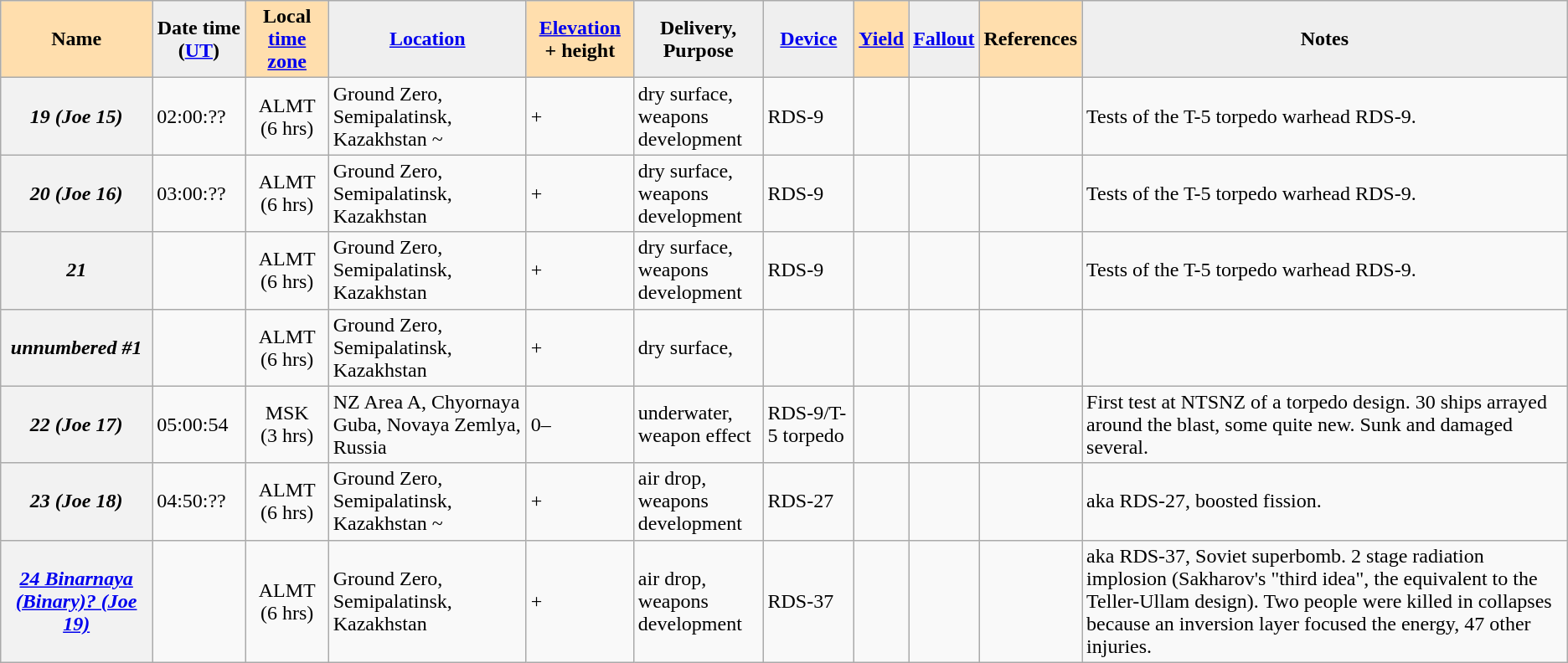<table class="wikitable sortable">
<tr>
<th style="background:#ffdead;">Name </th>
<th style="background:#efefef;">Date time (<a href='#'>UT</a>)</th>
<th style="background:#ffdead;">Local <a href='#'>time zone</a></th>
<th style="background:#efefef;"><a href='#'>Location</a></th>
<th style="background:#ffdead;"><a href='#'>Elevation</a> + height </th>
<th style="background:#efefef;">Delivery, <br>Purpose </th>
<th style="background:#efefef;"><a href='#'>Device</a></th>
<th style="background:#ffdead;"><a href='#'>Yield</a></th>
<th style="background:#efefef;" class="unsortable"><a href='#'>Fallout</a></th>
<th style="background:#ffdead;" class="unsortable">References</th>
<th style="background:#efefef;" class="unsortable">Notes</th>
</tr>
<tr>
<th><em>19 (Joe 15)</em></th>
<td> 02:00:??</td>
<td style="text-align:center;">ALMT (6 hrs)<br></td>
<td>Ground Zero, Semipalatinsk, Kazakhstan ~ </td>
<td> + </td>
<td>dry surface,<br>weapons development</td>
<td>RDS-9</td>
<td style="text-align:center;"></td>
<td></td>
<td></td>
<td>Tests of the T-5 torpedo warhead RDS-9.</td>
</tr>
<tr>
<th><em>20 (Joe 16)</em></th>
<td> 03:00:??</td>
<td style="text-align:center;">ALMT (6 hrs)<br></td>
<td>Ground Zero, Semipalatinsk, Kazakhstan </td>
<td> + </td>
<td>dry surface,<br>weapons development</td>
<td>RDS-9</td>
<td style="text-align:center;"></td>
<td></td>
<td></td>
<td>Tests of the T-5 torpedo warhead RDS-9.</td>
</tr>
<tr>
<th><em>21</em></th>
<td></td>
<td style="text-align:center;">ALMT (6 hrs)<br></td>
<td>Ground Zero, Semipalatinsk, Kazakhstan </td>
<td> + </td>
<td>dry surface,<br>weapons development</td>
<td>RDS-9</td>
<td style="text-align:center;"></td>
<td></td>
<td></td>
<td>Tests of the T-5 torpedo warhead RDS-9.</td>
</tr>
<tr>
<th><em>unnumbered #1</em></th>
<td></td>
<td style="text-align:center;">ALMT (6 hrs)<br></td>
<td>Ground Zero, Semipalatinsk, Kazakhstan </td>
<td> +</td>
<td>dry surface,<br></td>
<td></td>
<td style="text-align:center;"></td>
<td></td>
<td></td>
<td></td>
</tr>
<tr>
<th><em>22 (Joe 17)</em></th>
<td> 05:00:54</td>
<td style="text-align:center;">MSK (3 hrs)<br></td>
<td>NZ Area A, Chyornaya Guba, Novaya Zemlya, Russia </td>
<td>0–</td>
<td>underwater,<br>weapon effect</td>
<td>RDS-9/T-5 torpedo</td>
<td style="text-align:center;"></td>
<td></td>
<td></td>
<td>First test at NTSNZ of a torpedo design.  30 ships arrayed around the blast, some quite new. Sunk and damaged several.</td>
</tr>
<tr>
<th><em>23 (Joe 18)</em></th>
<td> 04:50:??</td>
<td style="text-align:center;">ALMT (6 hrs)<br></td>
<td>Ground Zero, Semipalatinsk, Kazakhstan ~ </td>
<td> + </td>
<td>air drop,<br>weapons development</td>
<td>RDS-27</td>
<td style="text-align:center;"></td>
<td></td>
<td></td>
<td>aka RDS-27, boosted fission.</td>
</tr>
<tr>
<th><em><a href='#'>24 Binarnaya (Binary)? (Joe 19)</a></em></th>
<td></td>
<td style="text-align:center;">ALMT (6 hrs)<br></td>
<td>Ground Zero, Semipalatinsk, Kazakhstan </td>
<td> + </td>
<td>air drop,<br>weapons development</td>
<td>RDS-37</td>
<td style="text-align:center;"></td>
<td></td>
<td></td>
<td>aka RDS-37, Soviet superbomb. 2 stage radiation implosion (Sakharov's "third idea", the equivalent to the Teller-Ullam design).  Two people were killed in collapses because an inversion layer focused the energy, 47 other injuries.</td>
</tr>
</table>
